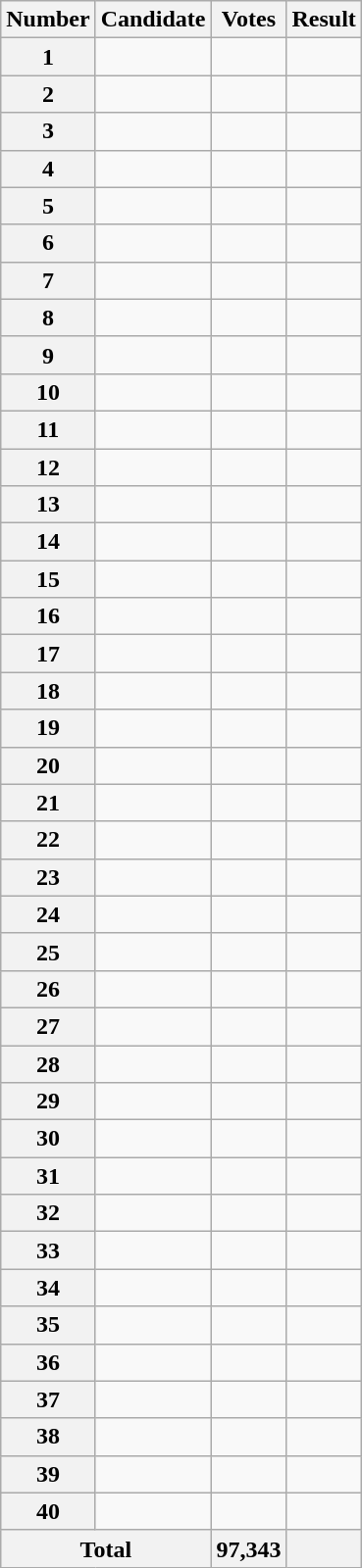<table class="wikitable sortable col3right">
<tr>
<th scope="col">Number</th>
<th scope="col">Candidate</th>
<th scope="col">Votes</th>
<th scope="col">Result</th>
</tr>
<tr>
<th scope="row">1</th>
<td></td>
<td></td>
<td></td>
</tr>
<tr>
<th scope="row">2</th>
<td></td>
<td></td>
<td></td>
</tr>
<tr>
<th scope="row">3</th>
<td></td>
<td></td>
<td></td>
</tr>
<tr>
<th scope="row">4</th>
<td></td>
<td></td>
<td></td>
</tr>
<tr>
<th scope="row">5</th>
<td></td>
<td></td>
<td></td>
</tr>
<tr>
<th scope="row">6</th>
<td></td>
<td></td>
<td></td>
</tr>
<tr>
<th scope="row">7</th>
<td></td>
<td></td>
<td></td>
</tr>
<tr>
<th scope="row">8</th>
<td></td>
<td></td>
<td></td>
</tr>
<tr>
<th scope="row">9</th>
<td></td>
<td></td>
<td></td>
</tr>
<tr>
<th scope="row">10</th>
<td></td>
<td></td>
<td></td>
</tr>
<tr>
<th scope="row">11</th>
<td></td>
<td></td>
<td></td>
</tr>
<tr>
<th scope="row">12</th>
<td></td>
<td></td>
<td></td>
</tr>
<tr>
<th scope="row">13</th>
<td></td>
<td></td>
<td></td>
</tr>
<tr>
<th scope="row">14</th>
<td></td>
<td></td>
<td></td>
</tr>
<tr>
<th scope="row">15</th>
<td></td>
<td></td>
<td></td>
</tr>
<tr>
<th scope="row">16</th>
<td></td>
<td></td>
<td></td>
</tr>
<tr>
<th scope="row">17</th>
<td></td>
<td></td>
<td></td>
</tr>
<tr>
<th scope="row">18</th>
<td></td>
<td></td>
<td></td>
</tr>
<tr>
<th scope="row">19</th>
<td></td>
<td></td>
<td></td>
</tr>
<tr>
<th scope="row">20</th>
<td></td>
<td></td>
<td></td>
</tr>
<tr>
<th scope="row">21</th>
<td></td>
<td></td>
<td></td>
</tr>
<tr>
<th scope="row">22</th>
<td></td>
<td></td>
<td></td>
</tr>
<tr>
<th scope="row">23</th>
<td></td>
<td></td>
<td></td>
</tr>
<tr>
<th scope="row">24</th>
<td></td>
<td></td>
<td></td>
</tr>
<tr>
<th scope="row">25</th>
<td></td>
<td></td>
<td></td>
</tr>
<tr>
<th scope="row">26</th>
<td></td>
<td></td>
<td></td>
</tr>
<tr>
<th scope="row">27</th>
<td></td>
<td></td>
<td></td>
</tr>
<tr>
<th scope="row">28</th>
<td></td>
<td></td>
<td></td>
</tr>
<tr>
<th scope="row">29</th>
<td></td>
<td></td>
<td></td>
</tr>
<tr>
<th scope="row">30</th>
<td></td>
<td></td>
<td></td>
</tr>
<tr>
<th scope="row">31</th>
<td></td>
<td></td>
<td></td>
</tr>
<tr>
<th scope="row">32</th>
<td></td>
<td></td>
<td></td>
</tr>
<tr>
<th scope="row">33</th>
<td></td>
<td></td>
<td></td>
</tr>
<tr>
<th scope="row">34</th>
<td></td>
<td></td>
<td></td>
</tr>
<tr>
<th scope="row">35</th>
<td></td>
<td></td>
<td></td>
</tr>
<tr>
<th scope="row">36</th>
<td></td>
<td></td>
<td></td>
</tr>
<tr>
<th scope="row">37</th>
<td></td>
<td></td>
<td></td>
</tr>
<tr>
<th scope="row">38</th>
<td></td>
<td></td>
<td></td>
</tr>
<tr>
<th scope="row">39</th>
<td></td>
<td></td>
<td></td>
</tr>
<tr>
<th scope="row">40</th>
<td></td>
<td></td>
<td></td>
</tr>
<tr class="sortbottom">
<th scope="row" colspan="2">Total</th>
<th style="text-align:right">97,343</th>
<th></th>
</tr>
</table>
